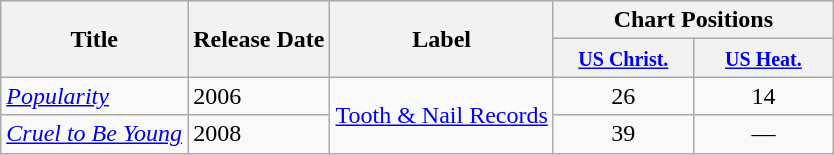<table class="wikitable">
<tr>
<th rowspan="2">Title</th>
<th rowspan="2">Release Date</th>
<th rowspan="2">Label</th>
<th colspan="2">Chart Positions</th>
</tr>
<tr>
<th width="86"><small><a href='#'>US Christ.</a></small></th>
<th width="86"><small><a href='#'>US Heat.</a></small></th>
</tr>
<tr>
<td><em><a href='#'>Popularity</a></em></td>
<td>2006</td>
<td rowspan="2"><a href='#'>Tooth & Nail Records</a></td>
<td align="center">26</td>
<td align="center">14</td>
</tr>
<tr>
<td><em><a href='#'>Cruel to Be Young</a></em></td>
<td>2008</td>
<td align="center">39</td>
<td align="center">—</td>
</tr>
</table>
